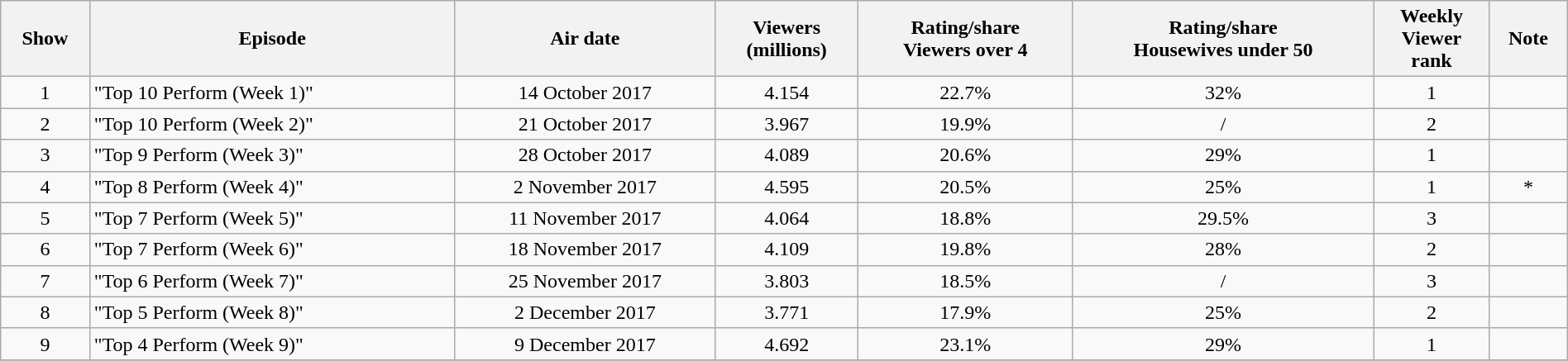<table class="wikitable sortable" style="margin:0; width:100%; text-align:center;">
<tr>
<th>Show</th>
<th>Episode</th>
<th>Air date</th>
<th>Viewers<br>(millions)</th>
<th>Rating/share<br>Viewers over 4</th>
<th>Rating/share<br>Housewives under 50</th>
<th>Weekly<br>Viewer<br>rank</th>
<th>Note</th>
</tr>
<tr>
<td rowspan="1">1</td>
<td style="text-align:left;">"Top 10 Perform (Week 1)"</td>
<td rowspan="1">14 October 2017</td>
<td>4.154</td>
<td>22.7%</td>
<td>32%</td>
<td>1</td>
<td></td>
</tr>
<tr>
<td rowspan="1">2</td>
<td style="text-align:left;">"Top 10 Perform (Week 2)"</td>
<td rowspan="1">21 October 2017</td>
<td>3.967</td>
<td>19.9%</td>
<td>/</td>
<td>2</td>
<td></td>
</tr>
<tr>
<td rowspan="1">3</td>
<td style="text-align:left;">"Top 9 Perform (Week 3)"</td>
<td rowspan="1">28 October 2017</td>
<td>4.089</td>
<td>20.6%</td>
<td>29%</td>
<td>1</td>
<td></td>
</tr>
<tr>
<td rowspan="1">4</td>
<td style="text-align:left;">"Top 8 Perform (Week 4)"</td>
<td rowspan="1">2 November 2017</td>
<td>4.595</td>
<td>20.5%</td>
<td>25%</td>
<td>1</td>
<td>*</td>
</tr>
<tr>
<td rowspan="1">5</td>
<td style="text-align:left;">"Top 7 Perform (Week 5)"</td>
<td rowspan="1">11 November 2017</td>
<td>4.064</td>
<td>18.8%</td>
<td>29.5%</td>
<td>3</td>
<td></td>
</tr>
<tr>
<td rowspan="1">6</td>
<td style="text-align:left;">"Top 7 Perform (Week 6)"</td>
<td rowspan="1">18 November 2017</td>
<td>4.109</td>
<td>19.8%</td>
<td>28%</td>
<td>2</td>
<td></td>
</tr>
<tr>
<td rowspan="1">7</td>
<td style="text-align:left;">"Top 6 Perform (Week 7)"</td>
<td rowspan="1">25 November 2017</td>
<td>3.803</td>
<td>18.5%</td>
<td>/</td>
<td>3</td>
<td></td>
</tr>
<tr>
<td rowspan="1">8</td>
<td style="text-align:left;">"Top 5 Perform (Week 8)"</td>
<td rowspan="1">2 December 2017</td>
<td>3.771</td>
<td>17.9%</td>
<td>25%</td>
<td>2</td>
<td></td>
</tr>
<tr>
<td rowspan="1">9</td>
<td style="text-align:left;">"Top 4 Perform (Week 9)"</td>
<td rowspan="1">9 December 2017</td>
<td>4.692</td>
<td>23.1%</td>
<td>29%</td>
<td>1</td>
<td></td>
</tr>
<tr>
</tr>
</table>
